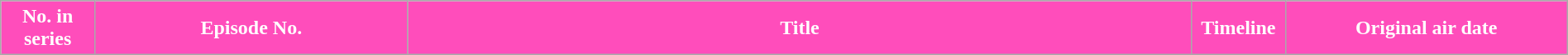<table class="wikitable plainrowheaders" style="width:100%; margin:auto;">
<tr>
<th scope="col" style="background:#FF4DBB; color:white; width:6%;">No. in series</th>
<th scope="col" style="background-color:#FF4DBB; color: white; width: 20%">Episode No.</th>
<th scope="col" style="background-color:#FF4DBB; color: white; width: 50%">Title</th>
<th scope="col" style="background-color:#FF4DBB; color:white; width:6%;">Timeline</th>
<th scope="col" style="background-color:#FF4DBB; color: white; width: 30%;">Original air date<br>














</th>
</tr>
</table>
